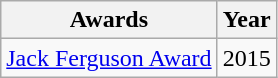<table class="wikitable">
<tr>
<th>Awards</th>
<th>Year</th>
</tr>
<tr>
<td><a href='#'>Jack Ferguson Award</a></td>
<td>2015</td>
</tr>
</table>
